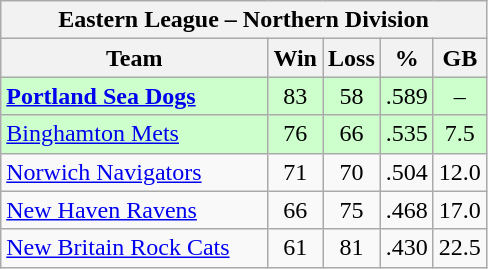<table class="wikitable">
<tr>
<th colspan="5">Eastern League – Northern Division</th>
</tr>
<tr>
<th width="55%">Team</th>
<th>Win</th>
<th>Loss</th>
<th>%</th>
<th>GB</th>
</tr>
<tr align=center bgcolor="#CCFFCC">
<td align=left><strong><a href='#'>Portland Sea Dogs</a></strong></td>
<td>83</td>
<td>58</td>
<td>.589</td>
<td>–</td>
</tr>
<tr align=center bgcolor="#CCFFCC">
<td align=left><a href='#'>Binghamton Mets</a></td>
<td>76</td>
<td>66</td>
<td>.535</td>
<td>7.5</td>
</tr>
<tr align=center>
<td align=left><a href='#'>Norwich Navigators</a></td>
<td>71</td>
<td>70</td>
<td>.504</td>
<td>12.0</td>
</tr>
<tr align=center>
<td align=left><a href='#'>New Haven Ravens</a></td>
<td>66</td>
<td>75</td>
<td>.468</td>
<td>17.0</td>
</tr>
<tr align=center>
<td align=left><a href='#'>New Britain Rock Cats</a></td>
<td>61</td>
<td>81</td>
<td>.430</td>
<td>22.5</td>
</tr>
</table>
